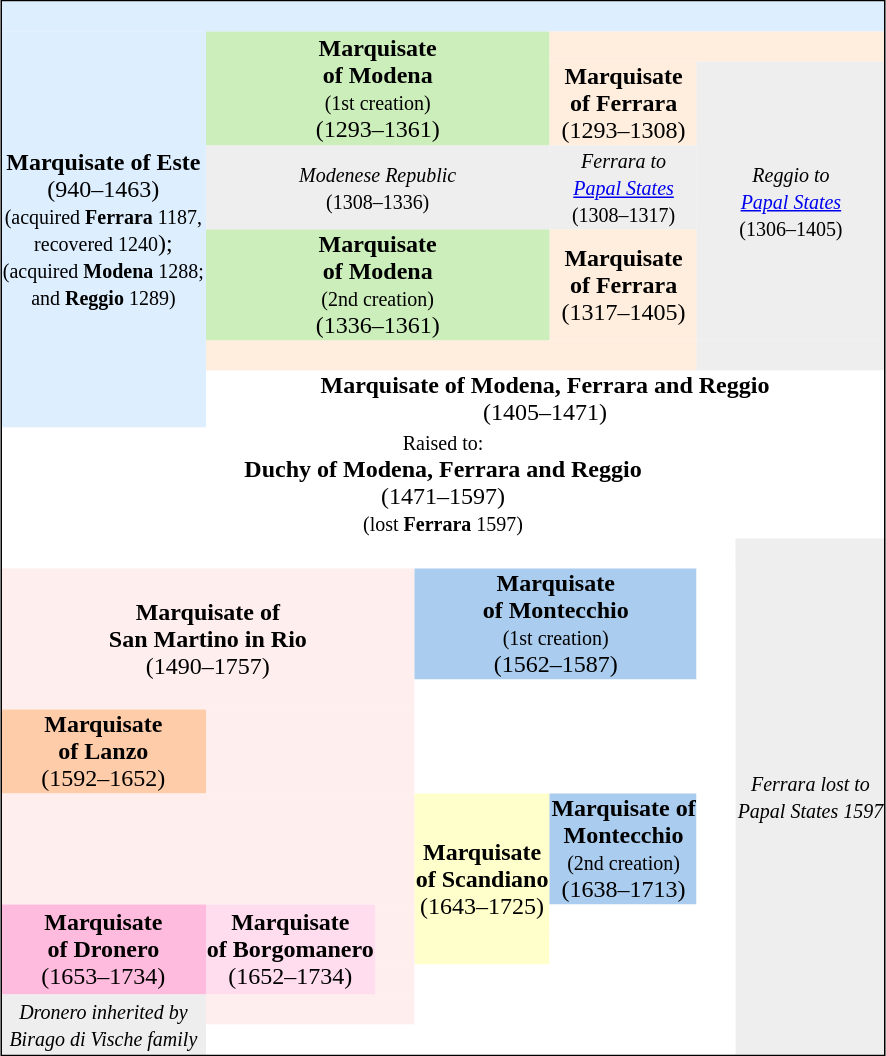<table align="center" style="border-spacing: 0px; border: 1px solid black; text-align: center;">
<tr>
<td colspan=7 style="background: #def;">      </td>
</tr>
<tr>
<td colspan=1 rowspan="7" style="background: #def;"><strong>Marquisate of Este</strong><br>(940–1463)<br><small>(acquired <span><strong>Ferrara</strong></span> 1187,<br>recovered 1240</small>);<br><small>(acquired <span><strong>Modena</strong></span> 1288;<br>and <span><strong>Reggio</strong></span> 1289) </small></td>
<td colspan=3 rowspan="2" style="background: #ceb;"><strong>Marquisate<br>of Modena</strong><br><small>(1st creation)</small><br>(1293–1361)</td>
<td colspan=3 style="background: #fed;">      </td>
</tr>
<tr>
<td colspan=1 style="background: #fed;"><strong>Marquisate<br>of Ferrara</strong><br>(1293–1308)</td>
<td colspan=2 rowspan="4" style="background: #eee;"><small><em>Reggio to<br> <a href='#'>Papal States</a></em><br>(1306–1405)</small></td>
</tr>
<tr>
<td colspan=3 rowspan="2" style="background: #eee;"><small><em>Modenese Republic</em><br>(1308–1336)</small></td>
<td colspan=1 style="background: #eee;"><small><em>Ferrara to<br><a href='#'>Papal States</a></em><br>(1308–1317)</small></td>
</tr>
<tr>
<td colspan=1 rowspan="2" style="background: #fed;"><strong>Marquisate<br>of Ferrara</strong><br>(1317–1405)</td>
</tr>
<tr>
<td colspan=3 style="background: #ceb;"><strong>Marquisate<br>of Modena</strong><br><small>(2nd creation)</small><br>(1336–1361)</td>
</tr>
<tr>
<td colspan=4 style="background: #fed;">      </td>
<td colspan=2 style="background: #eee;">      </td>
</tr>
<tr>
<td colspan=6 style="background: #fff;"><strong>Marquisate of Modena, Ferrara and Reggio</strong><br>(1405–1471)</td>
</tr>
<tr>
<td colspan=7 style="background: #fff;"><small>Raised to:</small><br><strong>Duchy of Modena, Ferrara and Reggio</strong><br>(1471–1597)<br><small>(lost <span><strong>Ferrara</strong></span> 1597)</small></td>
</tr>
<tr>
<td colspan=6 style="background: #fff;">      </td>
<td colspan=1 rowspan="10" style="background: #eee;"><small><em>Ferrara lost to<br> Papal States 1597</em></small></td>
</tr>
<tr>
<td colspan=3 rowspan="2" style="background: #fee;"><strong>Marquisate of<br>San Martino in Rio</strong><br>(1490–1757)</td>
<td colspan=2 style="background: #ace;"><strong>Marquisate<br>of Montecchio</strong><br><small>(1st creation)</small><br>(1562–1587)</td>
<td colspan=1 style="background: #fff;">      </td>
</tr>
<tr>
<td colspan=3 style="background: #fff;">      </td>
</tr>
<tr>
<td colspan=1 style="background: #fca;"><strong>Marquisate<br>of Lanzo</strong><br>(1592–1652)</td>
<td colspan=2 style="background: #fee;">      </td>
<td colspan=3 style="background: #fff;">      </td>
</tr>
<tr>
<td colspan=3 style="background: #fee;">      </td>
<td colspan=1 rowspan="3" style="background: #ffc;"><strong>Marquisate<br>of Scandiano</strong><br>(1643–1725)</td>
<td colspan=1 style="background: #ace;"><strong>Marquisate of<br>Montecchio</strong><br><small>(2nd creation)</small><br>(1638–1713)</td>
<td colspan=1 style="background: #fff;">      </td>
</tr>
<tr>
<td colspan=1 rowspan="3" style="background: #fbd;"><strong>Marquisate<br>of Dronero</strong><br>(1653–1734)</td>
<td colspan=1 rowspan="3" style="background: #fde;"><strong>Marquisate<br>of Borgomanero</strong><br>(1652–1734)</td>
<td colspan=1 rowspan="2" style="background: #fee;">      </td>
<td colspan=2 style="background: #fff;">      </td>
</tr>
<tr>
<td colspan=2 style="background: #fff;">      </td>
</tr>
<tr>
<td colspan=1 style="background: #fee;">      </td>
<td colspan=3 style="background: #fff;">      </td>
</tr>
<tr>
<td colspan=1 rowspan="2" style="background: #eee;"><small><em>Dronero inherited by<br>Birago di Vische family</em></small></td>
<td colspan=2 style="background: #fee;">      </td>
<td colspan=3 style="background: #fff;">      </td>
</tr>
<tr>
<td colspan=5 style="background: #fff;">      </td>
</tr>
</table>
